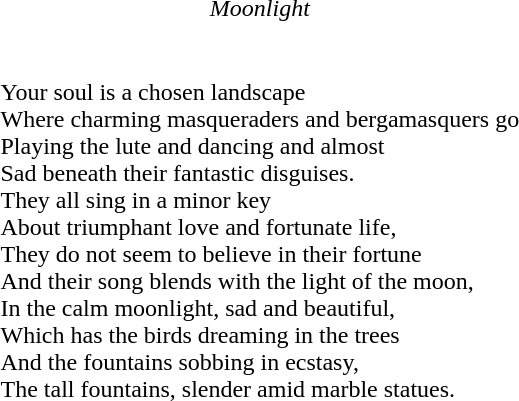<table>
<tr>
<td style="text-align:center"><em>Moonlight</em></td>
</tr>
<tr>
<td><blockquote><br>Your soul is a chosen landscape<br>
Where charming masqueraders and bergamasquers go<br>
Playing the lute and dancing and almost<br>
Sad beneath their fantastic disguises.<br>They all sing in a minor key<br>
About triumphant love and fortunate life, <br>
They do not seem to believe in their fortune<br>
And their song blends with the light of the moon,<br>In the calm moonlight, sad and beautiful, <br>
Which has the birds dreaming in the trees<br>
And the fountains sobbing in ecstasy, <br>
The tall fountains, slender amid marble statues.</blockquote></td>
</tr>
</table>
